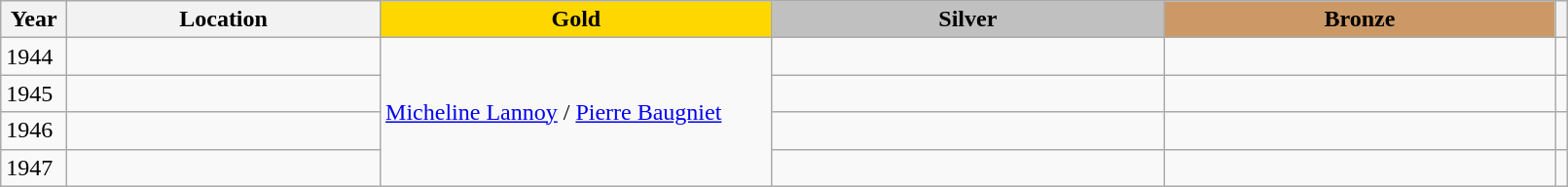<table class="wikitable unsortable" style="text-align:left; width:85%">
<tr>
<th scope="col" style="text-align:center">Year</th>
<th scope="col" style="text-align:center; width:20%">Location</th>
<th scope="col" style="text-align:center; width:25%; background:gold">Gold</th>
<th scope="col" style="text-align:center; width:25%; background:silver">Silver</th>
<th scope="col" style="text-align:center; width:25%; background:#c96">Bronze</th>
<th scope="col" style="text-align:center"></th>
</tr>
<tr>
<td>1944</td>
<td></td>
<td rowspan="4"><a href='#'>Micheline Lannoy</a> / <a href='#'>Pierre Baugniet</a></td>
<td></td>
<td></td>
<td></td>
</tr>
<tr>
<td>1945</td>
<td></td>
<td></td>
<td></td>
<td></td>
</tr>
<tr>
<td>1946</td>
<td></td>
<td></td>
<td></td>
<td></td>
</tr>
<tr>
<td>1947</td>
<td></td>
<td></td>
<td></td>
<td></td>
</tr>
</table>
